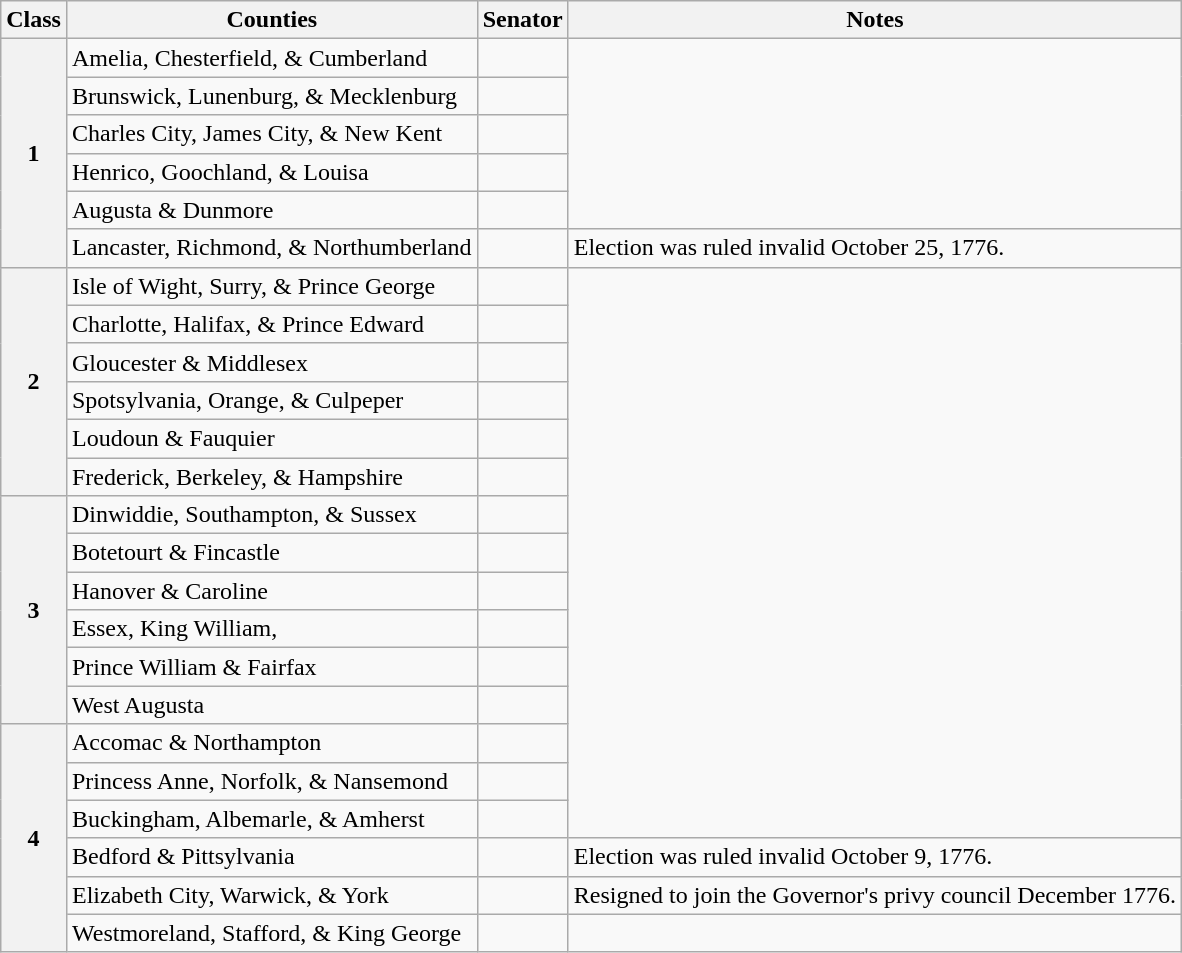<table class="wikitable sortable">
<tr>
<th>Class</th>
<th>Counties</th>
<th>Senator</th>
<th>Notes</th>
</tr>
<tr>
<th rowspan="6">1</th>
<td>Amelia, Chesterfield, & Cumberland</td>
<td></td>
</tr>
<tr>
<td>Brunswick, Lunenburg, & Mecklenburg</td>
<td></td>
</tr>
<tr>
<td>Charles City, James City, & New Kent</td>
<td></td>
</tr>
<tr>
<td>Henrico, Goochland, & Louisa</td>
<td></td>
</tr>
<tr>
<td>Augusta & Dunmore</td>
<td></td>
</tr>
<tr>
<td>Lancaster, Richmond, & Northumberland</td>
<td></td>
<td>Election was ruled invalid October 25, 1776.</td>
</tr>
<tr>
<th rowspan="6">2</th>
<td>Isle of Wight, Surry, & Prince George</td>
<td></td>
</tr>
<tr>
<td>Charlotte, Halifax, & Prince Edward</td>
<td></td>
</tr>
<tr>
<td>Gloucester & Middlesex</td>
<td></td>
</tr>
<tr>
<td>Spotsylvania, Orange, & Culpeper</td>
<td></td>
</tr>
<tr>
<td>Loudoun & Fauquier</td>
<td></td>
</tr>
<tr>
<td>Frederick, Berkeley, & Hampshire</td>
<td></td>
</tr>
<tr>
<th rowspan="6">3</th>
<td>Dinwiddie, Southampton, & Sussex</td>
<td></td>
</tr>
<tr>
<td>Botetourt & Fincastle</td>
<td></td>
</tr>
<tr>
<td>Hanover & Caroline</td>
<td></td>
</tr>
<tr>
<td>Essex, King William, </td>
<td></td>
</tr>
<tr>
<td>Prince William & Fairfax</td>
<td></td>
</tr>
<tr>
<td>West Augusta</td>
<td></td>
</tr>
<tr>
<th rowspan="6">4</th>
<td>Accomac & Northampton</td>
<td></td>
</tr>
<tr>
<td>Princess Anne, Norfolk, & Nansemond</td>
<td></td>
</tr>
<tr>
<td>Buckingham, Albemarle, & Amherst</td>
<td></td>
</tr>
<tr>
<td>Bedford & Pittsylvania</td>
<td></td>
<td>Election was ruled invalid October 9, 1776.</td>
</tr>
<tr>
<td>Elizabeth City, Warwick, & York</td>
<td></td>
<td>Resigned to join the Governor's privy council December 1776.</td>
</tr>
<tr>
<td>Westmoreland, Stafford, & King George</td>
<td></td>
</tr>
</table>
